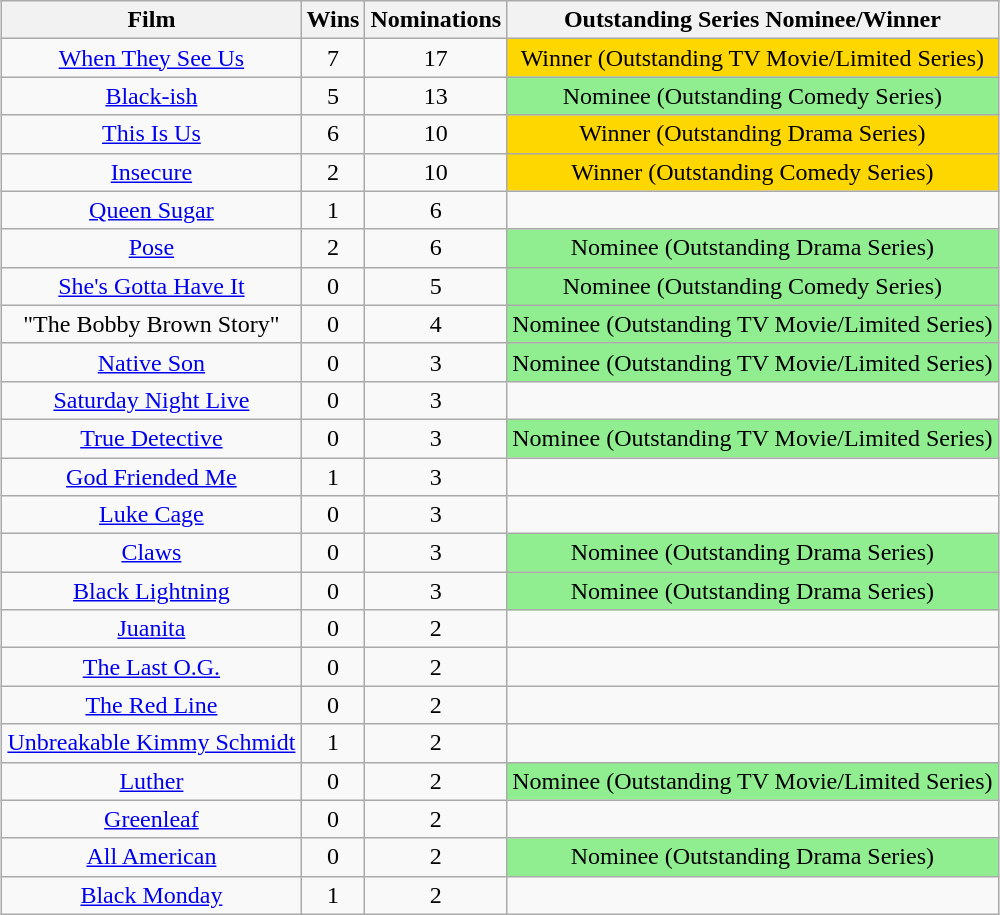<table class="wikitable sortable" style="text-align: center; margin:auto">
<tr>
<th>Film</th>
<th>Wins</th>
<th>Nominations</th>
<th>Outstanding Series Nominee/Winner</th>
</tr>
<tr>
<td><a href='#'>When They See Us</a></td>
<td>7</td>
<td>17</td>
<td style="background:gold;">Winner (Outstanding TV Movie/Limited Series)</td>
</tr>
<tr>
<td><a href='#'>Black-ish</a></td>
<td>5</td>
<td>13</td>
<td style=background:lightgreen>Nominee (Outstanding Comedy Series)</td>
</tr>
<tr>
<td><a href='#'>This Is Us</a></td>
<td>6</td>
<td>10</td>
<td style="background:gold;">Winner (Outstanding Drama Series)</td>
</tr>
<tr>
<td><a href='#'>Insecure</a></td>
<td>2</td>
<td>10</td>
<td style="background:gold;">Winner (Outstanding Comedy Series)</td>
</tr>
<tr>
<td><a href='#'>Queen Sugar</a></td>
<td>1</td>
<td>6</td>
<td></td>
</tr>
<tr>
<td><a href='#'>Pose</a></td>
<td>2</td>
<td>6</td>
<td style=background:lightgreen>Nominee (Outstanding Drama Series)</td>
</tr>
<tr>
<td><a href='#'>She's Gotta Have It</a></td>
<td>0</td>
<td>5</td>
<td style=background:lightgreen>Nominee (Outstanding Comedy Series)</td>
</tr>
<tr>
<td>"The Bobby Brown Story"</td>
<td>0</td>
<td>4</td>
<td style=background:lightgreen>Nominee (Outstanding TV Movie/Limited Series)</td>
</tr>
<tr>
<td><a href='#'>Native Son</a></td>
<td>0</td>
<td>3</td>
<td style=background:lightgreen>Nominee (Outstanding TV Movie/Limited Series)</td>
</tr>
<tr>
<td><a href='#'>Saturday Night Live</a></td>
<td>0</td>
<td>3</td>
<td></td>
</tr>
<tr>
<td><a href='#'>True Detective</a></td>
<td>0</td>
<td>3</td>
<td style=background:lightgreen>Nominee (Outstanding TV Movie/Limited Series)</td>
</tr>
<tr>
<td><a href='#'>God Friended Me</a></td>
<td>1</td>
<td>3</td>
<td></td>
</tr>
<tr>
<td><a href='#'>Luke Cage</a></td>
<td>0</td>
<td>3</td>
<td></td>
</tr>
<tr>
<td><a href='#'>Claws</a></td>
<td>0</td>
<td>3</td>
<td style=background:lightgreen>Nominee (Outstanding Drama Series)</td>
</tr>
<tr>
<td><a href='#'>Black Lightning</a></td>
<td>0</td>
<td>3</td>
<td style=background:lightgreen>Nominee (Outstanding Drama Series)</td>
</tr>
<tr>
<td><a href='#'>Juanita</a></td>
<td>0</td>
<td>2</td>
<td></td>
</tr>
<tr>
<td><a href='#'>The Last O.G.</a></td>
<td>0</td>
<td>2</td>
<td></td>
</tr>
<tr>
<td><a href='#'>The Red Line</a></td>
<td>0</td>
<td>2</td>
<td></td>
</tr>
<tr>
<td><a href='#'>Unbreakable Kimmy Schmidt</a></td>
<td>1</td>
<td>2</td>
<td></td>
</tr>
<tr>
<td><a href='#'>Luther</a></td>
<td>0</td>
<td>2</td>
<td style=background:lightgreen>Nominee (Outstanding TV Movie/Limited Series)</td>
</tr>
<tr>
<td><a href='#'>Greenleaf</a></td>
<td>0</td>
<td>2</td>
<td></td>
</tr>
<tr>
<td><a href='#'>All American</a></td>
<td>0</td>
<td>2</td>
<td style=background:lightgreen>Nominee (Outstanding Drama Series)</td>
</tr>
<tr>
<td><a href='#'>Black Monday</a></td>
<td>1</td>
<td>2</td>
<td></td>
</tr>
</table>
